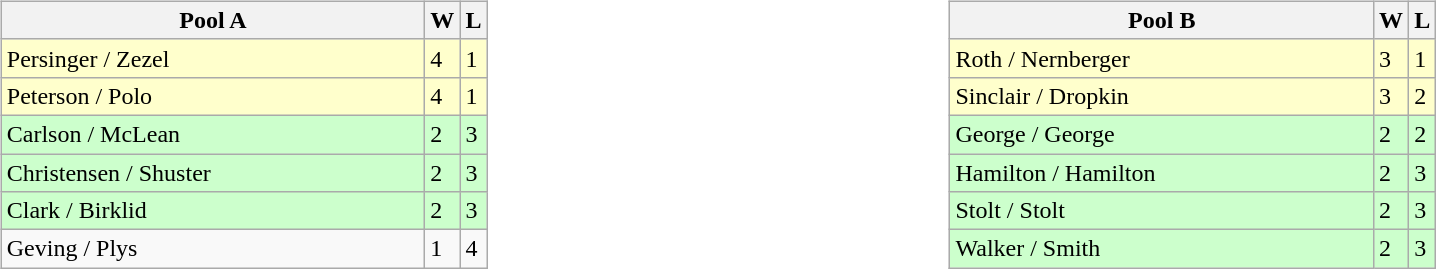<table>
<tr>
<td valign="top" width="10%"><br><table class="wikitable">
<tr>
<th width="275">Pool A</th>
<th>W</th>
<th>L</th>
</tr>
<tr bgcolor="#ffffcc">
<td>Persinger / Zezel</td>
<td>4</td>
<td>1</td>
</tr>
<tr bgcolor="#ffffcc">
<td>Peterson / Polo</td>
<td>4</td>
<td>1</td>
</tr>
<tr bgcolor="#ccffcc">
<td>Carlson / McLean</td>
<td>2</td>
<td>3</td>
</tr>
<tr bgcolor="#ccffcc">
<td>Christensen / Shuster</td>
<td>2</td>
<td>3</td>
</tr>
<tr bgcolor="#ccffcc">
<td>Clark / Birklid</td>
<td>2</td>
<td>3</td>
</tr>
<tr>
<td>Geving / Plys</td>
<td>1</td>
<td>4</td>
</tr>
</table>
</td>
<td width="10%" valign="top"><br><table class="wikitable">
<tr>
<th width="275">Pool B</th>
<th>W</th>
<th>L</th>
</tr>
<tr bgcolor="#ffffcc">
<td>Roth / Nernberger</td>
<td>3</td>
<td>1</td>
</tr>
<tr bgcolor="#ffffcc">
<td>Sinclair / Dropkin</td>
<td>3</td>
<td>2</td>
</tr>
<tr bgcolor="#ccffcc">
<td>George / George</td>
<td>2</td>
<td>2</td>
</tr>
<tr bgcolor="#ccffcc">
<td>Hamilton / Hamilton</td>
<td>2</td>
<td>3</td>
</tr>
<tr bgcolor="#ccffcc">
<td>Stolt / Stolt</td>
<td>2</td>
<td>3</td>
</tr>
<tr bgcolor="#ccffcc">
<td>Walker / Smith</td>
<td>2</td>
<td>3</td>
</tr>
</table>
</td>
</tr>
</table>
